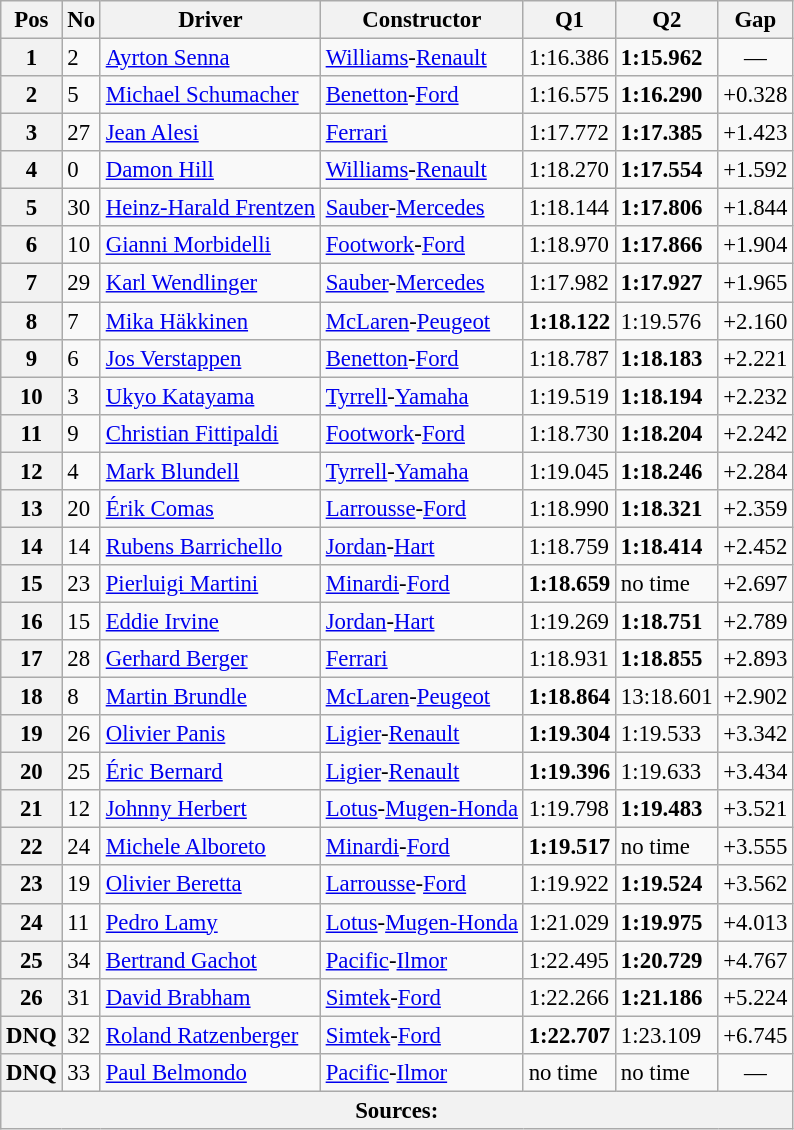<table class="wikitable sortable" style="font-size: 95%;">
<tr>
<th>Pos</th>
<th>No</th>
<th>Driver</th>
<th>Constructor</th>
<th>Q1</th>
<th>Q2</th>
<th>Gap</th>
</tr>
<tr>
<th>1</th>
<td>2</td>
<td> <a href='#'>Ayrton Senna</a></td>
<td><a href='#'>Williams</a>-<a href='#'>Renault</a></td>
<td>1:16.386</td>
<td><strong>1:15.962</strong></td>
<td align="center">—</td>
</tr>
<tr>
<th>2</th>
<td>5</td>
<td> <a href='#'>Michael Schumacher</a></td>
<td><a href='#'>Benetton</a>-<a href='#'>Ford</a></td>
<td>1:16.575</td>
<td><strong>1:16.290</strong></td>
<td>+0.328</td>
</tr>
<tr>
<th>3</th>
<td>27</td>
<td> <a href='#'>Jean Alesi</a></td>
<td><a href='#'>Ferrari</a></td>
<td>1:17.772</td>
<td><strong>1:17.385</strong></td>
<td>+1.423</td>
</tr>
<tr>
<th>4</th>
<td>0</td>
<td> <a href='#'>Damon Hill</a></td>
<td><a href='#'>Williams</a>-<a href='#'>Renault</a></td>
<td>1:18.270</td>
<td><strong>1:17.554</strong></td>
<td>+1.592</td>
</tr>
<tr>
<th>5</th>
<td>30</td>
<td> <a href='#'>Heinz-Harald Frentzen</a></td>
<td><a href='#'>Sauber</a>-<a href='#'>Mercedes</a></td>
<td>1:18.144</td>
<td><strong>1:17.806</strong></td>
<td>+1.844</td>
</tr>
<tr>
<th>6</th>
<td>10</td>
<td> <a href='#'>Gianni Morbidelli</a></td>
<td><a href='#'>Footwork</a>-<a href='#'>Ford</a></td>
<td>1:18.970</td>
<td><strong>1:17.866</strong></td>
<td>+1.904</td>
</tr>
<tr>
<th>7</th>
<td>29</td>
<td> <a href='#'>Karl Wendlinger</a></td>
<td><a href='#'>Sauber</a>-<a href='#'>Mercedes</a></td>
<td>1:17.982</td>
<td><strong>1:17.927</strong></td>
<td>+1.965</td>
</tr>
<tr>
<th>8</th>
<td>7</td>
<td> <a href='#'>Mika Häkkinen</a></td>
<td><a href='#'>McLaren</a>-<a href='#'>Peugeot</a></td>
<td><strong>1:18.122</strong></td>
<td>1:19.576</td>
<td>+2.160</td>
</tr>
<tr>
<th>9</th>
<td>6</td>
<td> <a href='#'>Jos Verstappen</a></td>
<td><a href='#'>Benetton</a>-<a href='#'>Ford</a></td>
<td>1:18.787</td>
<td><strong>1:18.183</strong></td>
<td>+2.221</td>
</tr>
<tr>
<th>10</th>
<td>3</td>
<td> <a href='#'>Ukyo Katayama</a></td>
<td><a href='#'>Tyrrell</a>-<a href='#'>Yamaha</a></td>
<td>1:19.519</td>
<td><strong>1:18.194</strong></td>
<td>+2.232</td>
</tr>
<tr>
<th>11</th>
<td>9</td>
<td> <a href='#'>Christian Fittipaldi</a></td>
<td><a href='#'>Footwork</a>-<a href='#'>Ford</a></td>
<td>1:18.730</td>
<td><strong>1:18.204</strong></td>
<td>+2.242</td>
</tr>
<tr>
<th>12</th>
<td>4</td>
<td> <a href='#'>Mark Blundell</a></td>
<td><a href='#'>Tyrrell</a>-<a href='#'>Yamaha</a></td>
<td>1:19.045</td>
<td><strong>1:18.246</strong></td>
<td>+2.284</td>
</tr>
<tr>
<th>13</th>
<td>20</td>
<td> <a href='#'>Érik Comas</a></td>
<td><a href='#'>Larrousse</a>-<a href='#'>Ford</a></td>
<td>1:18.990</td>
<td><strong>1:18.321</strong></td>
<td>+2.359</td>
</tr>
<tr>
<th>14</th>
<td>14</td>
<td> <a href='#'>Rubens Barrichello</a></td>
<td><a href='#'>Jordan</a>-<a href='#'>Hart</a></td>
<td>1:18.759</td>
<td><strong>1:18.414</strong></td>
<td>+2.452</td>
</tr>
<tr>
<th>15</th>
<td>23</td>
<td> <a href='#'>Pierluigi Martini</a></td>
<td><a href='#'>Minardi</a>-<a href='#'>Ford</a></td>
<td><strong>1:18.659</strong></td>
<td>no time</td>
<td>+2.697</td>
</tr>
<tr>
<th>16</th>
<td>15</td>
<td> <a href='#'>Eddie Irvine</a></td>
<td><a href='#'>Jordan</a>-<a href='#'>Hart</a></td>
<td>1:19.269</td>
<td><strong>1:18.751</strong></td>
<td>+2.789</td>
</tr>
<tr>
<th>17</th>
<td>28</td>
<td> <a href='#'>Gerhard Berger</a></td>
<td><a href='#'>Ferrari</a></td>
<td>1:18.931</td>
<td><strong>1:18.855</strong></td>
<td>+2.893</td>
</tr>
<tr>
<th>18</th>
<td>8</td>
<td> <a href='#'>Martin Brundle</a></td>
<td><a href='#'>McLaren</a>-<a href='#'>Peugeot</a></td>
<td><strong>1:18.864</strong></td>
<td>13:18.601</td>
<td>+2.902</td>
</tr>
<tr>
<th>19</th>
<td>26</td>
<td> <a href='#'>Olivier Panis</a></td>
<td><a href='#'>Ligier</a>-<a href='#'>Renault</a></td>
<td><strong>1:19.304</strong></td>
<td>1:19.533</td>
<td>+3.342</td>
</tr>
<tr>
<th>20</th>
<td>25</td>
<td> <a href='#'>Éric Bernard</a></td>
<td><a href='#'>Ligier</a>-<a href='#'>Renault</a></td>
<td><strong>1:19.396</strong></td>
<td>1:19.633</td>
<td>+3.434</td>
</tr>
<tr>
<th>21</th>
<td>12</td>
<td> <a href='#'>Johnny Herbert</a></td>
<td><a href='#'>Lotus</a>-<a href='#'>Mugen-Honda</a></td>
<td>1:19.798</td>
<td><strong>1:19.483</strong></td>
<td>+3.521</td>
</tr>
<tr>
<th>22</th>
<td>24</td>
<td> <a href='#'>Michele Alboreto</a></td>
<td><a href='#'>Minardi</a>-<a href='#'>Ford</a></td>
<td><strong>1:19.517</strong></td>
<td>no time</td>
<td>+3.555</td>
</tr>
<tr>
<th>23</th>
<td>19</td>
<td> <a href='#'>Olivier Beretta</a></td>
<td><a href='#'>Larrousse</a>-<a href='#'>Ford</a></td>
<td>1:19.922</td>
<td><strong>1:19.524</strong></td>
<td>+3.562</td>
</tr>
<tr>
<th>24</th>
<td>11</td>
<td> <a href='#'>Pedro Lamy</a></td>
<td><a href='#'>Lotus</a>-<a href='#'>Mugen-Honda</a></td>
<td>1:21.029</td>
<td><strong>1:19.975</strong></td>
<td>+4.013</td>
</tr>
<tr>
<th>25</th>
<td>34</td>
<td> <a href='#'>Bertrand Gachot</a></td>
<td><a href='#'>Pacific</a>-<a href='#'>Ilmor</a></td>
<td>1:22.495</td>
<td><strong>1:20.729</strong></td>
<td>+4.767</td>
</tr>
<tr>
<th>26</th>
<td>31</td>
<td> <a href='#'>David Brabham</a></td>
<td><a href='#'>Simtek</a>-<a href='#'>Ford</a></td>
<td>1:22.266</td>
<td><strong>1:21.186</strong></td>
<td>+5.224</td>
</tr>
<tr>
<th data-sort-value="27">DNQ</th>
<td>32</td>
<td> <a href='#'>Roland Ratzenberger</a></td>
<td><a href='#'>Simtek</a>-<a href='#'>Ford</a></td>
<td><strong>1:22.707</strong></td>
<td>1:23.109</td>
<td>+6.745</td>
</tr>
<tr>
<th data-sort-value="28">DNQ</th>
<td>33</td>
<td> <a href='#'>Paul Belmondo</a></td>
<td><a href='#'>Pacific</a>-<a href='#'>Ilmor</a></td>
<td>no time</td>
<td>no time</td>
<td align="center">—</td>
</tr>
<tr>
<th colspan="7">Sources:</th>
</tr>
</table>
